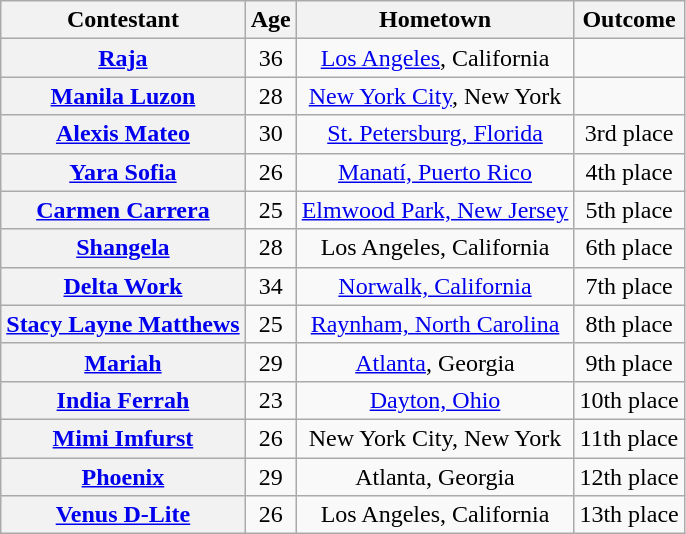<table class="wikitable sortable" style="text-align:center">
<tr>
<th scope="col">Contestant</th>
<th scope="col">Age</th>
<th scope="col">Hometown</th>
<th scope="col">Outcome</th>
</tr>
<tr>
<th scope="row"><a href='#'>Raja</a></th>
<td>36</td>
<td><a href='#'>Los Angeles</a>, California</td>
<td></td>
</tr>
<tr>
<th scope="row"><a href='#'>Manila Luzon</a></th>
<td>28</td>
<td><a href='#'>New York City</a>, New York</td>
<td></td>
</tr>
<tr>
<th scope="row"><a href='#'>Alexis Mateo</a></th>
<td>30</td>
<td><a href='#'>St. Petersburg, Florida</a></td>
<td>3rd place</td>
</tr>
<tr>
<th scope="row"><a href='#'>Yara Sofia</a></th>
<td>26</td>
<td><a href='#'>Manatí, Puerto Rico</a></td>
<td nowrap>4th place</td>
</tr>
<tr>
<th scope="row"><a href='#'>Carmen Carrera</a></th>
<td>25</td>
<td nowrap><a href='#'>Elmwood Park, New Jersey</a></td>
<td>5th place</td>
</tr>
<tr>
<th scope="row"><a href='#'>Shangela</a></th>
<td>28</td>
<td>Los Angeles, California</td>
<td>6th place</td>
</tr>
<tr>
<th scope="row"><a href='#'>Delta Work</a></th>
<td>34</td>
<td><a href='#'>Norwalk, California</a></td>
<td>7th place</td>
</tr>
<tr>
<th nowrap><a href='#'>Stacy Layne Matthews</a></th>
<td>25</td>
<td><a href='#'>Raynham, North Carolina</a></td>
<td>8th place</td>
</tr>
<tr>
<th scope="row"><a href='#'>Mariah</a></th>
<td>29</td>
<td><a href='#'>Atlanta</a>, Georgia</td>
<td>9th place</td>
</tr>
<tr>
<th scope="row"><a href='#'>India Ferrah</a></th>
<td>23</td>
<td><a href='#'>Dayton, Ohio</a></td>
<td>10th place</td>
</tr>
<tr>
<th scope="row"><a href='#'>Mimi Imfurst</a></th>
<td>26</td>
<td>New York City, New York</td>
<td>11th place</td>
</tr>
<tr>
<th scope="row"><a href='#'>Phoenix</a></th>
<td>29</td>
<td>Atlanta, Georgia</td>
<td>12th place</td>
</tr>
<tr>
<th scope="row"><a href='#'>Venus D-Lite</a></th>
<td>26</td>
<td>Los Angeles, California</td>
<td>13th place</td>
</tr>
</table>
